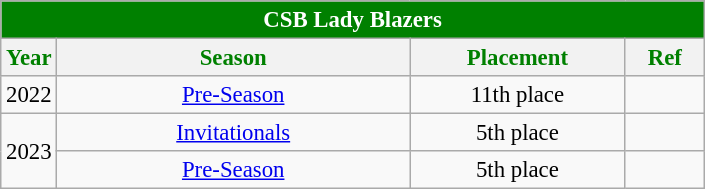<table class="wikitable sortable" style="font-size:95%; text-align:left;">
<tr>
<th colspan="4" style= "background: green; color: white; text-align: center"><strong>CSB Lady Blazers</strong></th>
</tr>
<tr style="background: white; color: green">
<th style= "align=center; width:1em;">Year</th>
<th style= "align=center;width:15em;">Season</th>
<th style= "align=center; width:9em;">Placement</th>
<th style= "align=center; width:3em;">Ref</th>
</tr>
<tr align=center>
<td>2022</td>
<td><a href='#'>Pre-Season</a></td>
<td>11th place</td>
<td></td>
</tr>
<tr align=center>
<td Rowspan=2>2023</td>
<td><a href='#'>Invitationals</a></td>
<td>5th place</td>
<td></td>
</tr>
<tr align=center>
<td><a href='#'>Pre-Season</a></td>
<td>5th place</td>
<td></td>
</tr>
</table>
